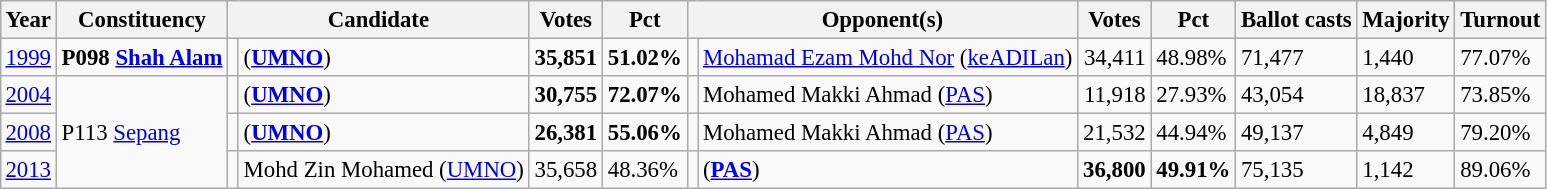<table class="wikitable" style="margin:0.5em ; font-size:95%">
<tr>
<th>Year</th>
<th>Constituency</th>
<th colspan=2>Candidate</th>
<th>Votes</th>
<th>Pct</th>
<th colspan=2>Opponent(s)</th>
<th>Votes</th>
<th>Pct</th>
<th>Ballot casts</th>
<th>Majority</th>
<th>Turnout</th>
</tr>
<tr>
<td><a href='#'>1999</a></td>
<td><strong>P098 <a href='#'>Shah Alam</a></strong></td>
<td></td>
<td> (<a href='#'><strong>UMNO</strong></a>)</td>
<td align="right"><strong>35,851</strong></td>
<td><strong>51.02%</strong></td>
<td></td>
<td><a href='#'>Mohamad Ezam Mohd Nor</a> (<a href='#'>keADILan</a>)</td>
<td align="right">34,411</td>
<td>48.98%</td>
<td>71,477</td>
<td>1,440</td>
<td>77.07%</td>
</tr>
<tr>
<td><a href='#'>2004</a></td>
<td rowspan=3>P113 <a href='#'>Sepang</a></td>
<td></td>
<td> (<a href='#'><strong>UMNO</strong></a>)</td>
<td align="right"><strong>30,755</strong></td>
<td><strong>72.07%</strong></td>
<td></td>
<td>Mohamed Makki Ahmad (<a href='#'>PAS</a>)</td>
<td align="right">11,918</td>
<td>27.93%</td>
<td>43,054</td>
<td>18,837</td>
<td>73.85%</td>
</tr>
<tr>
<td><a href='#'>2008</a></td>
<td></td>
<td> (<a href='#'><strong>UMNO</strong></a>)</td>
<td align="right"><strong>26,381</strong></td>
<td><strong>55.06%</strong></td>
<td></td>
<td>Mohamed Makki Ahmad (<a href='#'>PAS</a>)</td>
<td align="right">21,532</td>
<td>44.94%</td>
<td>49,137</td>
<td>4,849</td>
<td>79.20%</td>
</tr>
<tr>
<td><a href='#'>2013</a></td>
<td></td>
<td>Mohd Zin Mohamed (<a href='#'>UMNO</a>)</td>
<td align="right">35,658</td>
<td>48.36%</td>
<td></td>
<td> (<a href='#'><strong>PAS</strong></a>)</td>
<td align="right"><strong>36,800</strong></td>
<td><strong>49.91%</strong></td>
<td>75,135</td>
<td>1,142</td>
<td>89.06%</td>
</tr>
</table>
